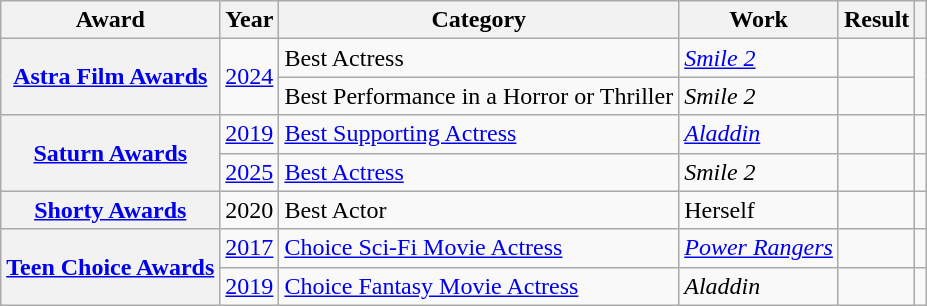<table class="wikitable plainrowheaders sortable">
<tr>
<th scope="col">Award</th>
<th scope="col">Year</th>
<th scope="col">Category</th>
<th scope="col">Work</th>
<th scope="col">Result</th>
<th class="unsortable"></th>
</tr>
<tr>
<th rowspan="2" scope="row"><a href='#'>Astra Film Awards</a></th>
<td rowspan="2"><a href='#'>2024</a></td>
<td>Best Actress</td>
<td><em><a href='#'>Smile 2</a></em></td>
<td></td>
<td rowspan="2" style="text-align:center;"></td>
</tr>
<tr>
<td>Best Performance in a Horror or Thriller</td>
<td><em>Smile 2</em></td>
<td></td>
</tr>
<tr>
<th scope="row" rowspan="2"><a href='#'>Saturn Awards</a></th>
<td><a href='#'>2019</a></td>
<td><a href='#'>Best Supporting Actress</a></td>
<td><em><a href='#'>Aladdin</a></em></td>
<td></td>
<td style="text-align:center;"></td>
</tr>
<tr>
<td><a href='#'>2025</a></td>
<td><a href='#'>Best Actress</a></td>
<td><em>Smile 2</em></td>
<td></td>
<td style="text-align:center;"></td>
</tr>
<tr>
<th scope="row"><a href='#'>Shorty Awards</a></th>
<td>2020</td>
<td>Best Actor</td>
<td>Herself</td>
<td></td>
<td style="text-align:center;"></td>
</tr>
<tr>
<th rowspan="2" scope="row"><a href='#'>Teen Choice Awards</a></th>
<td><a href='#'>2017</a></td>
<td><a href='#'>Choice Sci-Fi Movie Actress</a></td>
<td><em><a href='#'>Power Rangers</a></em></td>
<td></td>
<td style="text-align:center;"></td>
</tr>
<tr>
<td><a href='#'>2019</a></td>
<td><a href='#'>Choice Fantasy Movie Actress</a></td>
<td><em>Aladdin</em></td>
<td></td>
<td style="text-align:center;"></td>
</tr>
</table>
